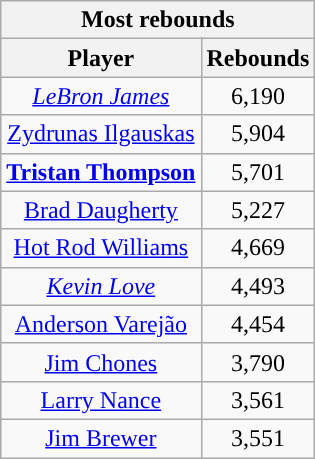<table class="wikitable sortable" style="text-align:center">
<tr>
<th colspan="2" style="text-align:center; ">Most rebounds</th>
</tr>
<tr>
<th style="text-align:center; ">Player</th>
<th style="text-align:center; ">Rebounds</th>
</tr>
<tr>
<td><em><a href='#'>LeBron James</a></em></td>
<td>6,190</td>
</tr>
<tr>
<td><a href='#'>Zydrunas Ilgauskas</a></td>
<td>5,904</td>
</tr>
<tr>
<td><strong><a href='#'>Tristan Thompson</a></strong></td>
<td>5,701</td>
</tr>
<tr>
<td><a href='#'>Brad Daugherty</a></td>
<td>5,227</td>
</tr>
<tr>
<td><a href='#'>Hot Rod Williams</a></td>
<td>4,669</td>
</tr>
<tr>
<td><em><a href='#'>Kevin Love</a></em></td>
<td>4,493</td>
</tr>
<tr>
<td><a href='#'>Anderson Varejão</a></td>
<td>4,454</td>
</tr>
<tr>
<td><a href='#'>Jim Chones</a></td>
<td>3,790</td>
</tr>
<tr>
<td><a href='#'>Larry Nance</a></td>
<td>3,561</td>
</tr>
<tr>
<td><a href='#'>Jim Brewer</a></td>
<td>3,551</td>
</tr>
</table>
